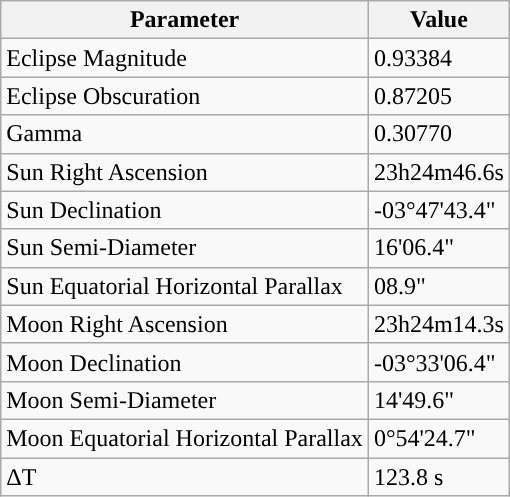<table class="wikitable">
<tr>
<th>Parameter</th>
<th>Value</th>
</tr>
<tr>
<td>Eclipse Magnitude</td>
<td>0.93384</td>
</tr>
<tr>
<td>Eclipse Obscuration</td>
<td>0.87205</td>
</tr>
<tr>
<td>Gamma</td>
<td>0.30770</td>
</tr>
<tr>
<td>Sun Right Ascension</td>
<td>23h24m46.6s</td>
</tr>
<tr>
<td>Sun Declination</td>
<td>-03°47'43.4"</td>
</tr>
<tr>
<td>Sun Semi-Diameter</td>
<td>16'06.4"</td>
</tr>
<tr>
<td>Sun Equatorial Horizontal Parallax</td>
<td>08.9"</td>
</tr>
<tr>
<td>Moon Right Ascension</td>
<td>23h24m14.3s</td>
</tr>
<tr>
<td>Moon Declination</td>
<td>-03°33'06.4"</td>
</tr>
<tr>
<td>Moon Semi-Diameter</td>
<td>14'49.6"</td>
</tr>
<tr>
<td>Moon Equatorial Horizontal Parallax</td>
<td>0°54'24.7"</td>
</tr>
<tr>
<td>ΔT</td>
<td>123.8 s</td>
</tr>
</table>
